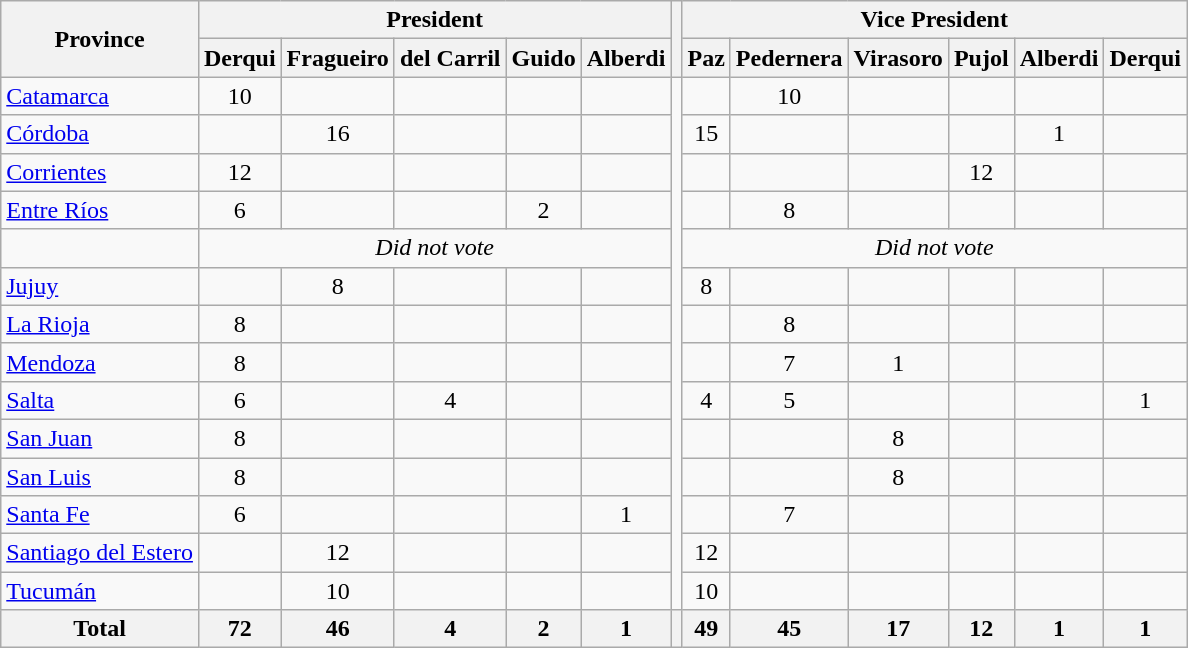<table class="wikitable" style="text-align:center;">
<tr>
<th rowspan=2>Province</th>
<th colspan=5>President</th>
<th rowspan=2></th>
<th colspan=6>Vice President</th>
</tr>
<tr>
<th>Derqui</th>
<th>Fragueiro</th>
<th>del Carril</th>
<th>Guido</th>
<th>Alberdi</th>
<th>Paz</th>
<th>Pedernera</th>
<th>Virasoro</th>
<th>Pujol</th>
<th>Alberdi</th>
<th>Derqui</th>
</tr>
<tr>
<td align="left"><a href='#'>Catamarca</a></td>
<td>10</td>
<td></td>
<td></td>
<td></td>
<td></td>
<td rowspan=14></td>
<td></td>
<td>10</td>
<td></td>
<td></td>
<td></td>
<td></td>
</tr>
<tr>
<td align="left"><a href='#'>Córdoba</a></td>
<td></td>
<td>16</td>
<td></td>
<td></td>
<td></td>
<td>15</td>
<td></td>
<td></td>
<td></td>
<td>1</td>
<td></td>
</tr>
<tr>
<td align="left"><a href='#'>Corrientes</a></td>
<td>12</td>
<td></td>
<td></td>
<td></td>
<td></td>
<td></td>
<td></td>
<td></td>
<td>12</td>
<td></td>
<td></td>
</tr>
<tr>
<td align="left"><a href='#'>Entre Ríos</a></td>
<td>6</td>
<td></td>
<td></td>
<td>2</td>
<td></td>
<td></td>
<td>8</td>
<td></td>
<td></td>
<td></td>
<td></td>
</tr>
<tr>
<td align="left"></td>
<td colspan=5><em>Did not vote</em></td>
<td colspan=6><em>Did not vote</em></td>
</tr>
<tr>
<td align="left"><a href='#'>Jujuy</a></td>
<td></td>
<td>8</td>
<td></td>
<td></td>
<td></td>
<td>8</td>
<td></td>
<td></td>
<td></td>
<td></td>
<td></td>
</tr>
<tr>
<td align="left"><a href='#'>La Rioja</a></td>
<td>8</td>
<td></td>
<td></td>
<td></td>
<td></td>
<td></td>
<td>8</td>
<td></td>
<td></td>
<td></td>
<td></td>
</tr>
<tr>
<td align="left"><a href='#'>Mendoza</a></td>
<td>8</td>
<td></td>
<td></td>
<td></td>
<td></td>
<td></td>
<td>7</td>
<td>1</td>
<td></td>
<td></td>
<td></td>
</tr>
<tr>
<td align="left"><a href='#'>Salta</a></td>
<td>6</td>
<td></td>
<td>4</td>
<td></td>
<td></td>
<td>4</td>
<td>5</td>
<td></td>
<td></td>
<td></td>
<td>1</td>
</tr>
<tr>
<td align="left"><a href='#'>San Juan</a></td>
<td>8</td>
<td></td>
<td></td>
<td></td>
<td></td>
<td></td>
<td></td>
<td>8</td>
<td></td>
<td></td>
<td></td>
</tr>
<tr>
<td align="left"><a href='#'>San Luis</a></td>
<td>8</td>
<td></td>
<td></td>
<td></td>
<td></td>
<td></td>
<td></td>
<td>8</td>
<td></td>
<td></td>
<td></td>
</tr>
<tr>
<td align="left"><a href='#'>Santa Fe</a></td>
<td>6</td>
<td></td>
<td></td>
<td></td>
<td>1</td>
<td></td>
<td>7</td>
<td></td>
<td></td>
<td></td>
<td></td>
</tr>
<tr>
<td align="left"><a href='#'>Santiago del Estero</a></td>
<td></td>
<td>12</td>
<td></td>
<td></td>
<td></td>
<td>12</td>
<td></td>
<td></td>
<td></td>
<td></td>
<td></td>
</tr>
<tr>
<td align="left"><a href='#'>Tucumán</a></td>
<td></td>
<td>10</td>
<td></td>
<td></td>
<td></td>
<td>10</td>
<td></td>
<td></td>
<td></td>
<td></td>
<td></td>
</tr>
<tr>
<th>Total</th>
<th>72</th>
<th>46</th>
<th>4</th>
<th>2</th>
<th>1</th>
<th></th>
<th>49</th>
<th>45</th>
<th>17</th>
<th>12</th>
<th>1</th>
<th>1</th>
</tr>
</table>
